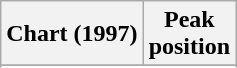<table class="wikitable sortable">
<tr>
<th align="left">Chart (1997)</th>
<th align="center">Peak<br>position</th>
</tr>
<tr>
</tr>
<tr>
</tr>
</table>
